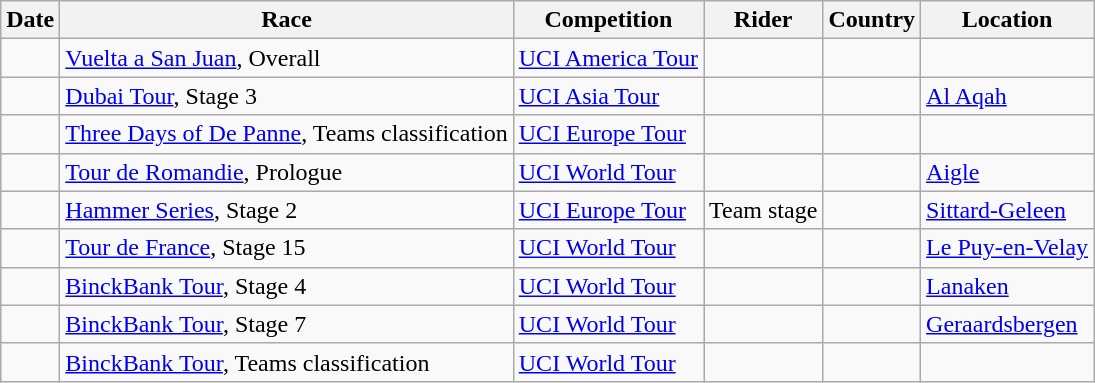<table class="wikitable sortable">
<tr>
<th>Date</th>
<th>Race</th>
<th>Competition</th>
<th>Rider</th>
<th>Country</th>
<th>Location</th>
</tr>
<tr>
<td></td>
<td><a href='#'>Vuelta a San Juan</a>, Overall</td>
<td><a href='#'>UCI America Tour</a></td>
<td></td>
<td></td>
<td></td>
</tr>
<tr>
<td></td>
<td><a href='#'>Dubai Tour</a>, Stage 3</td>
<td><a href='#'>UCI Asia Tour</a></td>
<td></td>
<td></td>
<td><a href='#'>Al Aqah</a></td>
</tr>
<tr>
<td></td>
<td><a href='#'>Three Days of De Panne</a>, Teams classification</td>
<td><a href='#'>UCI Europe Tour</a></td>
<td align="center"></td>
<td></td>
<td></td>
</tr>
<tr>
<td></td>
<td><a href='#'>Tour de Romandie</a>, Prologue</td>
<td><a href='#'>UCI World Tour</a></td>
<td></td>
<td></td>
<td><a href='#'>Aigle</a></td>
</tr>
<tr>
<td></td>
<td><a href='#'>Hammer Series</a>, Stage 2</td>
<td><a href='#'>UCI Europe Tour</a></td>
<td>Team stage</td>
<td></td>
<td><a href='#'>Sittard-Geleen</a></td>
</tr>
<tr>
<td></td>
<td><a href='#'>Tour de France</a>, Stage 15</td>
<td><a href='#'>UCI World Tour</a></td>
<td></td>
<td></td>
<td><a href='#'>Le Puy-en-Velay</a></td>
</tr>
<tr>
<td></td>
<td><a href='#'>BinckBank Tour</a>, Stage 4</td>
<td><a href='#'>UCI World Tour</a></td>
<td></td>
<td></td>
<td><a href='#'>Lanaken</a></td>
</tr>
<tr>
<td></td>
<td><a href='#'>BinckBank Tour</a>, Stage 7</td>
<td><a href='#'>UCI World Tour</a></td>
<td></td>
<td></td>
<td><a href='#'>Geraardsbergen</a></td>
</tr>
<tr>
<td></td>
<td><a href='#'>BinckBank Tour</a>, Teams classification</td>
<td><a href='#'>UCI World Tour</a></td>
<td align="center"></td>
<td></td>
<td></td>
</tr>
</table>
